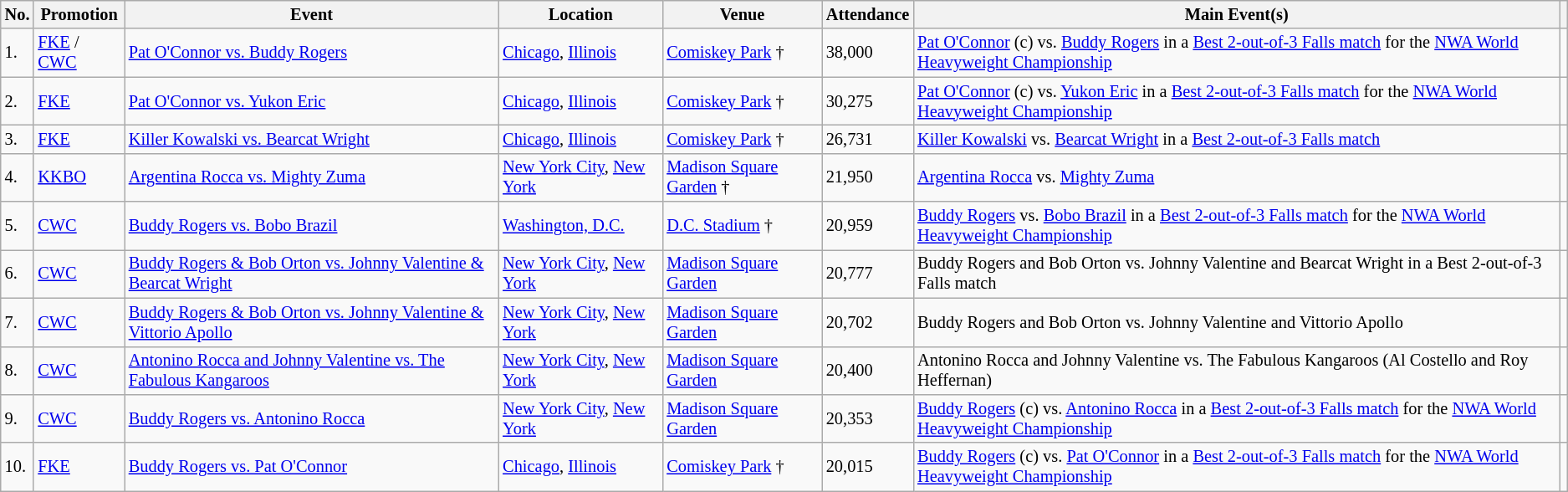<table class="wikitable sortable" style="font-size:85%;">
<tr>
<th>No.</th>
<th>Promotion</th>
<th>Event</th>
<th>Location</th>
<th>Venue</th>
<th>Attendance</th>
<th class=unsortable>Main Event(s)</th>
<th class=unsortable></th>
</tr>
<tr>
<td>1.</td>
<td><a href='#'>FKE</a> / <a href='#'>CWC</a></td>
<td><a href='#'>Pat O'Connor vs. Buddy Rogers</a> <br> </td>
<td><a href='#'>Chicago</a>, <a href='#'>Illinois</a></td>
<td><a href='#'>Comiskey Park</a> †</td>
<td>38,000</td>
<td><a href='#'>Pat O'Connor</a> (c) vs. <a href='#'>Buddy Rogers</a> in a <a href='#'>Best 2-out-of-3 Falls match</a> for the <a href='#'>NWA World Heavyweight Championship</a></td>
<td></td>
</tr>
<tr>
<td>2.</td>
<td><a href='#'>FKE</a></td>
<td><a href='#'>Pat O'Connor vs. Yukon Eric</a> <br> </td>
<td><a href='#'>Chicago</a>, <a href='#'>Illinois</a></td>
<td><a href='#'>Comiskey Park</a> †</td>
<td>30,275</td>
<td><a href='#'>Pat O'Connor</a> (c) vs. <a href='#'>Yukon Eric</a> in a <a href='#'>Best 2-out-of-3 Falls match</a> for the <a href='#'>NWA World Heavyweight Championship</a></td>
<td></td>
</tr>
<tr>
<td>3.</td>
<td><a href='#'>FKE</a></td>
<td><a href='#'>Killer Kowalski vs. Bearcat Wright</a> <br> </td>
<td><a href='#'>Chicago</a>, <a href='#'>Illinois</a></td>
<td><a href='#'>Comiskey Park</a> †</td>
<td>26,731</td>
<td><a href='#'>Killer Kowalski</a> vs. <a href='#'>Bearcat Wright</a> in a <a href='#'>Best 2-out-of-3 Falls match</a></td>
<td></td>
</tr>
<tr>
<td>4.</td>
<td><a href='#'>KKBO</a></td>
<td><a href='#'>Argentina Rocca vs. Mighty Zuma</a> <br> </td>
<td><a href='#'>New York City</a>, <a href='#'>New York</a></td>
<td><a href='#'>Madison Square Garden</a> †</td>
<td>21,950</td>
<td><a href='#'>Argentina Rocca</a> vs. <a href='#'>Mighty Zuma</a></td>
<td></td>
</tr>
<tr>
<td>5.</td>
<td><a href='#'>CWC</a></td>
<td><a href='#'>Buddy Rogers vs. Bobo Brazil</a> <br> </td>
<td><a href='#'>Washington, D.C.</a></td>
<td><a href='#'>D.C. Stadium</a> †</td>
<td>20,959</td>
<td><a href='#'>Buddy Rogers</a> vs. <a href='#'>Bobo Brazil</a> in a <a href='#'>Best 2-out-of-3 Falls match</a> for the <a href='#'>NWA World Heavyweight Championship</a></td>
<td></td>
</tr>
<tr>
<td>6.</td>
<td><a href='#'>CWC</a></td>
<td><a href='#'>Buddy Rogers & Bob Orton vs. Johnny Valentine & Bearcat Wright</a> <br> </td>
<td><a href='#'>New York City</a>, <a href='#'>New York</a></td>
<td><a href='#'>Madison Square Garden</a></td>
<td>20,777</td>
<td>Buddy Rogers and Bob Orton vs. Johnny Valentine and Bearcat Wright in a Best 2-out-of-3 Falls match</td>
<td></td>
</tr>
<tr>
<td>7.</td>
<td><a href='#'>CWC</a></td>
<td><a href='#'>Buddy Rogers & Bob Orton vs. Johnny Valentine & Vittorio Apollo</a> <br> </td>
<td><a href='#'>New York City</a>, <a href='#'>New York</a></td>
<td><a href='#'>Madison Square Garden</a></td>
<td>20,702</td>
<td>Buddy Rogers and Bob Orton vs. Johnny Valentine and Vittorio Apollo</td>
<td></td>
</tr>
<tr>
<td>8.</td>
<td><a href='#'>CWC</a></td>
<td><a href='#'>Antonino Rocca and Johnny Valentine vs. The Fabulous Kangaroos</a> <br> </td>
<td><a href='#'>New York City</a>, <a href='#'>New York</a></td>
<td><a href='#'>Madison Square Garden</a></td>
<td>20,400</td>
<td>Antonino Rocca and Johnny Valentine vs. The Fabulous Kangaroos (Al Costello and Roy Heffernan)</td>
<td></td>
</tr>
<tr>
<td>9.</td>
<td><a href='#'>CWC</a></td>
<td><a href='#'>Buddy Rogers vs. Antonino Rocca</a> <br> </td>
<td><a href='#'>New York City</a>, <a href='#'>New York</a></td>
<td><a href='#'>Madison Square Garden</a></td>
<td>20,353</td>
<td><a href='#'>Buddy Rogers</a> (c) vs. <a href='#'>Antonino Rocca</a> in a <a href='#'>Best 2-out-of-3 Falls match</a> for the <a href='#'>NWA World Heavyweight Championship</a></td>
<td></td>
</tr>
<tr>
<td>10.</td>
<td><a href='#'>FKE</a></td>
<td><a href='#'>Buddy Rogers vs. Pat O'Connor</a> <br> </td>
<td><a href='#'>Chicago</a>, <a href='#'>Illinois</a></td>
<td><a href='#'>Comiskey Park</a> †</td>
<td>20,015</td>
<td><a href='#'>Buddy Rogers</a> (c) vs. <a href='#'>Pat O'Connor</a> in a <a href='#'>Best 2-out-of-3 Falls match</a> for the <a href='#'>NWA World Heavyweight Championship</a></td>
<td></td>
</tr>
</table>
